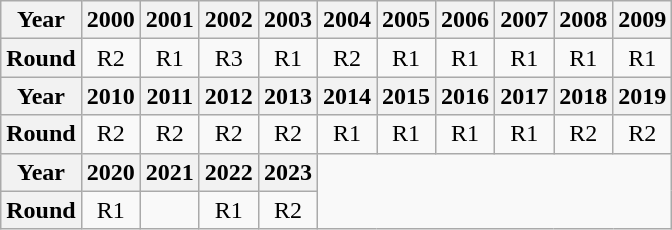<table class="wikitable" style="text-align:center">
<tr>
<th>Year</th>
<th>2000</th>
<th>2001</th>
<th>2002</th>
<th>2003</th>
<th>2004</th>
<th>2005</th>
<th>2006</th>
<th>2007</th>
<th>2008</th>
<th>2009</th>
</tr>
<tr>
<th>Round</th>
<td>R2</td>
<td>R1</td>
<td>R3</td>
<td>R1</td>
<td>R2</td>
<td>R1</td>
<td>R1</td>
<td>R1</td>
<td>R1</td>
<td>R1</td>
</tr>
<tr>
<th>Year</th>
<th>2010</th>
<th>2011</th>
<th>2012</th>
<th>2013</th>
<th>2014</th>
<th>2015</th>
<th>2016</th>
<th>2017</th>
<th>2018</th>
<th>2019</th>
</tr>
<tr>
<th>Round</th>
<td>R2</td>
<td>R2</td>
<td>R2</td>
<td>R2</td>
<td>R1</td>
<td>R1</td>
<td>R1</td>
<td>R1</td>
<td>R2</td>
<td>R2</td>
</tr>
<tr>
<th>Year</th>
<th>2020</th>
<th>2021</th>
<th>2022</th>
<th>2023</th>
</tr>
<tr>
<th>Round</th>
<td>R1</td>
<td></td>
<td>R1</td>
<td>R2</td>
</tr>
</table>
